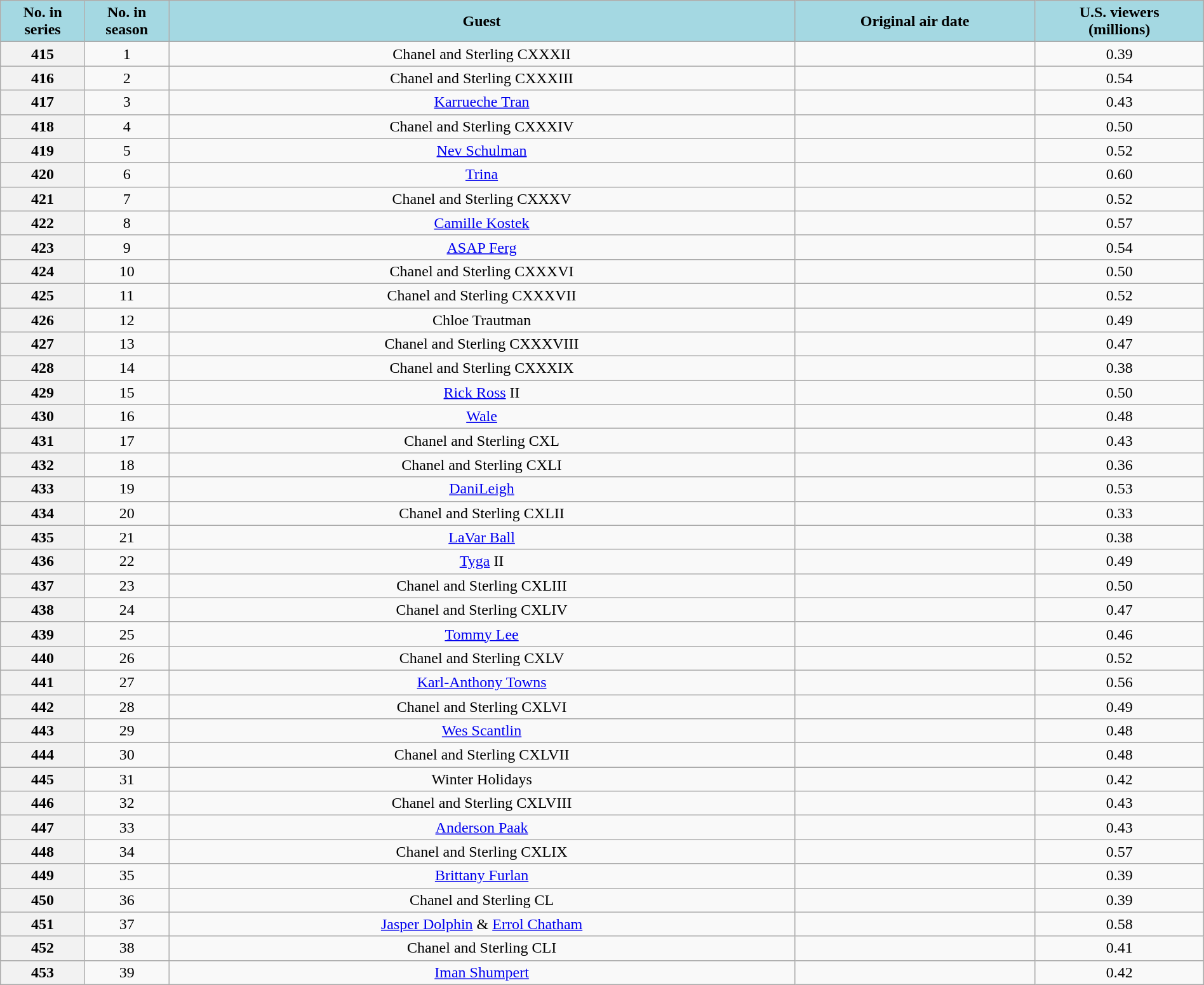<table class="wikitable plainrowheaders" style="width:100%;text-align: center">
<tr>
<th scope="col" style="background-color: #A4D8E2; color: #000000;" width=7%>No. in<br>series</th>
<th scope="col" style="background-color: #A4D8E2; color: #000000;" width=7%>No. in<br>season</th>
<th scope="col" style="background-color: #A4D8E2; color: #000000;">Guest</th>
<th scope="col" style="background-color: #A4D8E2; color: #000000;" width=20%>Original air date</th>
<th scope="col" style="background-color: #A4D8E2; color: #000000;" width=14%>U.S. viewers<br>(millions)</th>
</tr>
<tr>
<th>415</th>
<td>1</td>
<td>Chanel and Sterling CXXXII</td>
<td></td>
<td>0.39</td>
</tr>
<tr>
<th>416</th>
<td>2</td>
<td>Chanel and Sterling CXXXIII</td>
<td></td>
<td>0.54</td>
</tr>
<tr>
<th>417</th>
<td>3</td>
<td><a href='#'>Karrueche Tran</a></td>
<td></td>
<td>0.43</td>
</tr>
<tr>
<th>418</th>
<td>4</td>
<td>Chanel and Sterling CXXXIV</td>
<td></td>
<td>0.50</td>
</tr>
<tr>
<th>419</th>
<td>5</td>
<td><a href='#'>Nev Schulman</a></td>
<td></td>
<td>0.52</td>
</tr>
<tr>
<th>420</th>
<td>6</td>
<td><a href='#'>Trina</a></td>
<td></td>
<td>0.60</td>
</tr>
<tr>
<th>421</th>
<td>7</td>
<td>Chanel and Sterling CXXXV</td>
<td></td>
<td>0.52</td>
</tr>
<tr>
<th>422</th>
<td>8</td>
<td><a href='#'>Camille Kostek</a></td>
<td></td>
<td>0.57</td>
</tr>
<tr>
<th>423</th>
<td>9</td>
<td><a href='#'>ASAP Ferg</a></td>
<td></td>
<td>0.54</td>
</tr>
<tr>
<th>424</th>
<td>10</td>
<td>Chanel and Sterling CXXXVI</td>
<td></td>
<td>0.50</td>
</tr>
<tr>
<th>425</th>
<td>11</td>
<td>Chanel and Sterling CXXXVII</td>
<td></td>
<td>0.52</td>
</tr>
<tr>
<th>426</th>
<td>12</td>
<td>Chloe Trautman</td>
<td></td>
<td>0.49</td>
</tr>
<tr>
<th>427</th>
<td>13</td>
<td>Chanel and Sterling CXXXVIII</td>
<td></td>
<td>0.47</td>
</tr>
<tr>
<th>428</th>
<td>14</td>
<td>Chanel and Sterling CXXXIX</td>
<td></td>
<td>0.38</td>
</tr>
<tr>
<th>429</th>
<td>15</td>
<td><a href='#'>Rick Ross</a> II</td>
<td></td>
<td>0.50</td>
</tr>
<tr>
<th>430</th>
<td>16</td>
<td><a href='#'>Wale</a></td>
<td></td>
<td>0.48</td>
</tr>
<tr>
<th>431</th>
<td>17</td>
<td>Chanel and Sterling CXL</td>
<td></td>
<td>0.43</td>
</tr>
<tr>
<th>432</th>
<td>18</td>
<td>Chanel and Sterling CXLI</td>
<td></td>
<td>0.36</td>
</tr>
<tr>
<th>433</th>
<td>19</td>
<td><a href='#'>DaniLeigh</a></td>
<td></td>
<td>0.53</td>
</tr>
<tr>
<th>434</th>
<td>20</td>
<td>Chanel and Sterling CXLII</td>
<td></td>
<td>0.33</td>
</tr>
<tr>
<th>435</th>
<td>21</td>
<td><a href='#'>LaVar Ball</a></td>
<td></td>
<td>0.38</td>
</tr>
<tr>
<th>436</th>
<td>22</td>
<td><a href='#'>Tyga</a> II</td>
<td></td>
<td>0.49</td>
</tr>
<tr>
<th>437</th>
<td>23</td>
<td>Chanel and Sterling CXLIII</td>
<td></td>
<td>0.50</td>
</tr>
<tr>
<th>438</th>
<td>24</td>
<td>Chanel and Sterling CXLIV</td>
<td></td>
<td>0.47</td>
</tr>
<tr>
<th>439</th>
<td>25</td>
<td><a href='#'>Tommy Lee</a></td>
<td></td>
<td>0.46</td>
</tr>
<tr>
<th>440</th>
<td>26</td>
<td>Chanel and Sterling CXLV</td>
<td></td>
<td>0.52</td>
</tr>
<tr>
<th>441</th>
<td>27</td>
<td><a href='#'>Karl-Anthony Towns</a></td>
<td></td>
<td>0.56</td>
</tr>
<tr>
<th>442</th>
<td>28</td>
<td>Chanel and Sterling CXLVI</td>
<td></td>
<td>0.49</td>
</tr>
<tr>
<th>443</th>
<td>29</td>
<td><a href='#'>Wes Scantlin</a></td>
<td></td>
<td>0.48</td>
</tr>
<tr>
<th>444</th>
<td>30</td>
<td>Chanel and Sterling CXLVII</td>
<td></td>
<td>0.48</td>
</tr>
<tr>
<th>445</th>
<td>31</td>
<td>Winter Holidays</td>
<td></td>
<td>0.42</td>
</tr>
<tr>
<th>446</th>
<td>32</td>
<td>Chanel and Sterling CXLVIII</td>
<td></td>
<td>0.43</td>
</tr>
<tr>
<th>447</th>
<td>33</td>
<td><a href='#'>Anderson Paak</a></td>
<td></td>
<td>0.43</td>
</tr>
<tr>
<th>448</th>
<td>34</td>
<td>Chanel and Sterling CXLIX</td>
<td></td>
<td>0.57</td>
</tr>
<tr>
<th>449</th>
<td>35</td>
<td><a href='#'>Brittany Furlan</a></td>
<td></td>
<td>0.39</td>
</tr>
<tr>
<th>450</th>
<td>36</td>
<td>Chanel and Sterling CL</td>
<td></td>
<td>0.39</td>
</tr>
<tr>
<th>451</th>
<td>37</td>
<td><a href='#'>Jasper Dolphin</a> & <a href='#'>Errol Chatham</a></td>
<td></td>
<td>0.58</td>
</tr>
<tr>
<th>452</th>
<td>38</td>
<td>Chanel and Sterling CLI</td>
<td></td>
<td>0.41</td>
</tr>
<tr>
<th>453</th>
<td>39</td>
<td><a href='#'>Iman Shumpert</a></td>
<td></td>
<td>0.42</td>
</tr>
</table>
